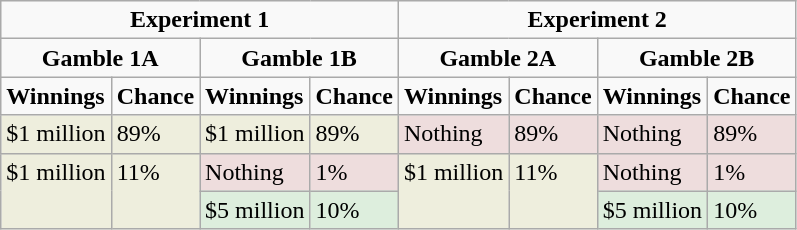<table class="wikitable">
<tr>
<td colspan=4 align=center><strong>Experiment 1</strong></td>
<td colspan=4 align=center><strong>Experiment 2</strong></td>
</tr>
<tr>
<td colspan=2 align=center><strong>Gamble 1A</strong></td>
<td colspan=2 align=center><strong>Gamble 1B</strong></td>
<td colspan=2 align=center><strong>Gamble 2A</strong></td>
<td colspan=2 align=center><strong>Gamble 2B</strong></td>
</tr>
<tr>
<td><strong>Winnings</strong></td>
<td><strong>Chance</strong></td>
<td><strong>Winnings</strong></td>
<td><strong>Chance</strong></td>
<td><strong>Winnings</strong></td>
<td><strong>Chance</strong></td>
<td><strong>Winnings</strong></td>
<td><strong>Chance</strong></td>
</tr>
<tr>
<td bgcolor=#eeeedd>$1 million</td>
<td bgcolor=#eeeedd>89%</td>
<td bgcolor=#eeeedd>$1 million</td>
<td bgcolor=#eeeedd>89%</td>
<td bgcolor=#eedddd>Nothing</td>
<td bgcolor=#eedddd>89%</td>
<td bgcolor=#eedddd>Nothing</td>
<td bgcolor=#eedddd>89%</td>
</tr>
<tr>
<td bgcolor=#eeeedd rowspan=2 valign=top>$1 million</td>
<td bgcolor=#eeeedd rowspan=2 valign=top>11%</td>
<td bgcolor=#eedddd>Nothing</td>
<td bgcolor=#eedddd>1%</td>
<td bgcolor=#eeeedd rowspan=2 valign=top>$1 million</td>
<td bgcolor=#eeeedd rowspan=2 valign=top>11%</td>
<td bgcolor=#eedddd>Nothing</td>
<td bgcolor=#eedddd>1%</td>
</tr>
<tr>
<td bgcolor=#ddeedd>$5 million</td>
<td bgcolor=#ddeedd>10%</td>
<td bgcolor=#ddeedd>$5 million</td>
<td bgcolor=#ddeedd>10%</td>
</tr>
</table>
